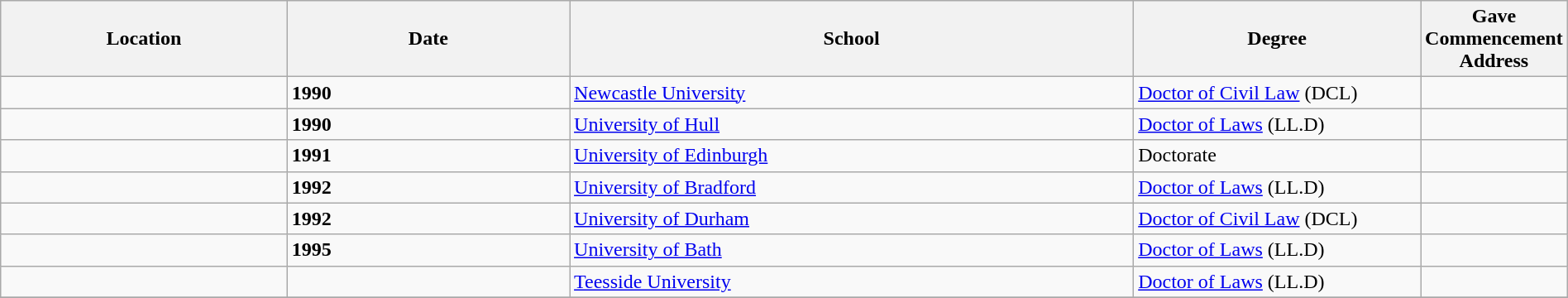<table class="wikitable" style="width:100%;">
<tr>
<th style="width:20%;">Location</th>
<th style="width:20%;">Date</th>
<th style="width:40%;">School</th>
<th style="width:20%;">Degree</th>
<th style="width:20%;">Gave Commencement Address</th>
</tr>
<tr>
<td></td>
<td><strong>1990</strong></td>
<td><a href='#'>Newcastle University</a></td>
<td><a href='#'>Doctor of Civil Law</a> (DCL)</td>
<td></td>
</tr>
<tr>
<td></td>
<td><strong>1990</strong></td>
<td><a href='#'>University of Hull</a></td>
<td><a href='#'>Doctor of Laws</a> (LL.D)</td>
<td></td>
</tr>
<tr>
<td></td>
<td><strong>1991</strong></td>
<td><a href='#'>University of Edinburgh</a></td>
<td>Doctorate</td>
<td></td>
</tr>
<tr>
<td></td>
<td><strong>1992</strong></td>
<td><a href='#'>University of Bradford</a></td>
<td><a href='#'>Doctor of Laws</a> (LL.D)</td>
<td></td>
</tr>
<tr>
<td></td>
<td><strong>1992</strong></td>
<td><a href='#'>University of Durham</a></td>
<td><a href='#'>Doctor of Civil Law</a> (DCL)</td>
<td></td>
</tr>
<tr>
<td></td>
<td><strong>1995</strong></td>
<td><a href='#'>University of Bath</a></td>
<td><a href='#'>Doctor of Laws</a> (LL.D)</td>
<td></td>
</tr>
<tr>
<td></td>
<td></td>
<td><a href='#'>Teesside University</a></td>
<td><a href='#'>Doctor of Laws</a> (LL.D)</td>
<td></td>
</tr>
<tr>
</tr>
</table>
